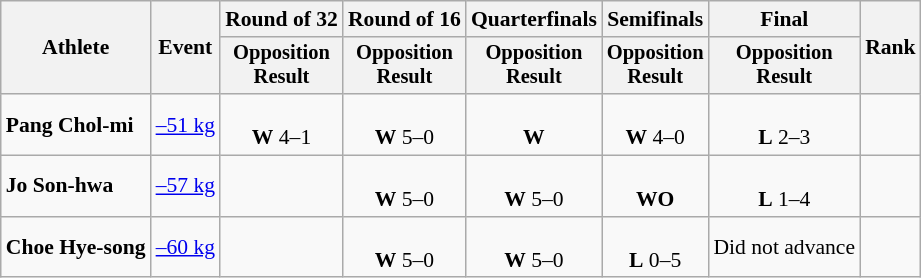<table class=wikitable style=font-size:90%;text-align:center>
<tr>
<th rowspan="2">Athlete</th>
<th rowspan="2">Event</th>
<th>Round of 32</th>
<th>Round of 16</th>
<th>Quarterfinals</th>
<th>Semifinals</th>
<th>Final</th>
<th rowspan=2>Rank</th>
</tr>
<tr style="font-size:95%">
<th>Opposition<br>Result</th>
<th>Opposition<br>Result</th>
<th>Opposition<br>Result</th>
<th>Opposition<br>Result</th>
<th>Opposition<br>Result</th>
</tr>
<tr>
<td align=left><strong>Pang Chol-mi</strong></td>
<td align=left><a href='#'>–51 kg</a></td>
<td><br><strong>W</strong> 4–1</td>
<td><br><strong>W</strong> 5–0</td>
<td><br><strong>W</strong> </td>
<td><br><strong>W</strong> 4–0</td>
<td><br><strong>L</strong> 2–3</td>
<td></td>
</tr>
<tr>
<td align=left><strong>Jo Son-hwa</strong></td>
<td align=left><a href='#'>–57 kg</a></td>
<td></td>
<td><br><strong>W</strong> 5–0</td>
<td><br><strong>W</strong> 5–0</td>
<td><br><strong>WO</strong></td>
<td><br><strong>L</strong> 1–4</td>
<td></td>
</tr>
<tr>
<td align=left><strong>Choe Hye-song</strong></td>
<td align=left><a href='#'>–60 kg</a></td>
<td></td>
<td><br><strong>W</strong> 5–0</td>
<td><br><strong>W</strong> 5–0</td>
<td><br><strong>L</strong> 0–5</td>
<td>Did not advance</td>
<td></td>
</tr>
</table>
